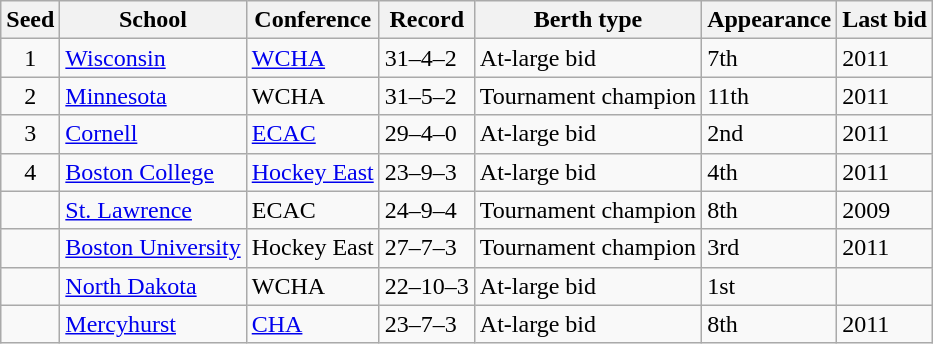<table class="wikitable">
<tr>
<th>Seed</th>
<th>School</th>
<th>Conference</th>
<th>Record</th>
<th>Berth type</th>
<th>Appearance</th>
<th>Last bid</th>
</tr>
<tr>
<td align=center>1</td>
<td><a href='#'>Wisconsin</a></td>
<td><a href='#'>WCHA</a></td>
<td>31–4–2</td>
<td>At-large bid</td>
<td>7th</td>
<td>2011</td>
</tr>
<tr>
<td align=center>2</td>
<td><a href='#'>Minnesota</a></td>
<td>WCHA</td>
<td>31–5–2</td>
<td>Tournament champion</td>
<td>11th</td>
<td>2011</td>
</tr>
<tr>
<td align=center>3</td>
<td><a href='#'>Cornell</a></td>
<td><a href='#'>ECAC</a></td>
<td>29–4–0</td>
<td>At-large bid</td>
<td>2nd</td>
<td>2011</td>
</tr>
<tr>
<td align=center>4</td>
<td><a href='#'>Boston College</a></td>
<td><a href='#'>Hockey East</a></td>
<td>23–9–3</td>
<td>At-large bid</td>
<td>4th</td>
<td>2011</td>
</tr>
<tr>
<td></td>
<td><a href='#'>St. Lawrence</a></td>
<td>ECAC</td>
<td>24–9–4</td>
<td>Tournament champion</td>
<td>8th</td>
<td>2009</td>
</tr>
<tr>
<td></td>
<td><a href='#'>Boston University</a></td>
<td>Hockey East</td>
<td>27–7–3</td>
<td>Tournament champion</td>
<td>3rd</td>
<td>2011</td>
</tr>
<tr>
<td></td>
<td><a href='#'>North Dakota</a></td>
<td>WCHA</td>
<td>22–10–3</td>
<td>At-large bid</td>
<td>1st</td>
<td></td>
</tr>
<tr>
<td></td>
<td><a href='#'>Mercyhurst</a></td>
<td><a href='#'>CHA</a></td>
<td>23–7–3</td>
<td>At-large bid</td>
<td>8th</td>
<td>2011</td>
</tr>
</table>
